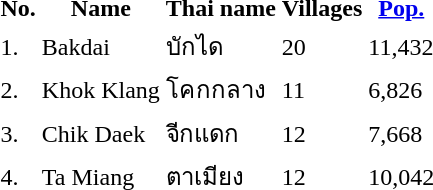<table>
<tr>
<th>No.</th>
<th>Name</th>
<th>Thai name</th>
<th>Villages</th>
<th><a href='#'>Pop.</a></th>
</tr>
<tr>
<td>1.</td>
<td>Bakdai</td>
<td>บักได</td>
<td>20</td>
<td>11,432</td>
<td></td>
</tr>
<tr>
<td>2.</td>
<td>Khok Klang</td>
<td>โคกกลาง</td>
<td>11</td>
<td>6,826</td>
<td></td>
</tr>
<tr>
<td>3.</td>
<td>Chik Daek</td>
<td>จีกแดก</td>
<td>12</td>
<td>7,668</td>
<td></td>
</tr>
<tr>
<td>4.</td>
<td>Ta Miang</td>
<td>ตาเมียง</td>
<td>12</td>
<td>10,042</td>
<td></td>
</tr>
</table>
